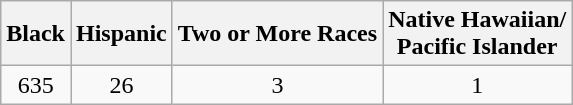<table class="wikitable" style=text-align:center>
<tr>
<th>Black</th>
<th>Hispanic</th>
<th>Two or More Races</th>
<th>Native Hawaiian/<br>Pacific Islander</th>
</tr>
<tr>
<td>635</td>
<td>26</td>
<td>3</td>
<td>1</td>
</tr>
</table>
